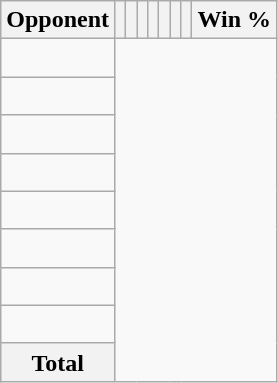<table class="wikitable sortable collapsible collapsed" style="text-align: center;">
<tr>
<th>Opponent</th>
<th></th>
<th></th>
<th></th>
<th></th>
<th></th>
<th></th>
<th></th>
<th>Win %</th>
</tr>
<tr>
<td align="left"><br></td>
</tr>
<tr>
<td align="left"><br></td>
</tr>
<tr>
<td align="left"><br></td>
</tr>
<tr>
<td align="left"><br></td>
</tr>
<tr>
<td align="left"><br></td>
</tr>
<tr>
<td align="left"><br></td>
</tr>
<tr>
<td align="left"><br></td>
</tr>
<tr>
<td align="left"><br></td>
</tr>
<tr class="sortbottom">
<th>Total<br></th>
</tr>
</table>
